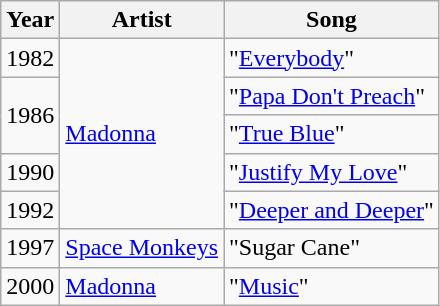<table class="wikitable sortable">
<tr>
<th>Year</th>
<th>Artist</th>
<th>Song</th>
</tr>
<tr>
<td>1982</td>
<td rowspan="5"><a href='#'>Madonna</a></td>
<td>"<a href='#'>Everybody</a>"</td>
</tr>
<tr>
<td rowspan="2">1986</td>
<td>"<a href='#'>Papa Don't Preach</a>"</td>
</tr>
<tr>
<td>"<a href='#'>True Blue</a>"</td>
</tr>
<tr>
<td>1990</td>
<td>"<a href='#'>Justify My Love</a>"</td>
</tr>
<tr>
<td>1992</td>
<td>"<a href='#'>Deeper and Deeper</a>"</td>
</tr>
<tr>
<td>1997</td>
<td><a href='#'>Space Monkeys</a></td>
<td>"Sugar Cane"</td>
</tr>
<tr>
<td>2000</td>
<td><a href='#'>Madonna</a></td>
<td>"<a href='#'>Music</a>"</td>
</tr>
</table>
